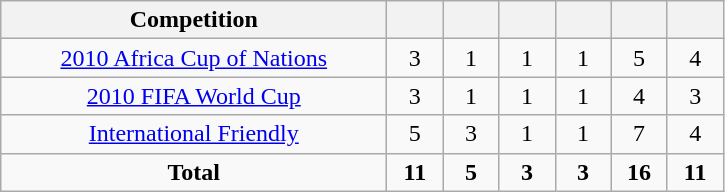<table class="wikitable" style="text-align: center;">
<tr>
<th width=250>Competition</th>
<th width=30></th>
<th width=30></th>
<th width=30></th>
<th width=30></th>
<th width=30></th>
<th width=30></th>
</tr>
<tr>
<td><a href='#'>2010 Africa Cup of Nations</a></td>
<td>3</td>
<td>1</td>
<td>1</td>
<td>1</td>
<td>5</td>
<td>4</td>
</tr>
<tr>
<td><a href='#'>2010 FIFA World Cup</a></td>
<td>3</td>
<td>1</td>
<td>1</td>
<td>1</td>
<td>4</td>
<td>3</td>
</tr>
<tr>
<td><a href='#'>International Friendly</a></td>
<td>5</td>
<td>3</td>
<td>1</td>
<td>1</td>
<td>7</td>
<td>4</td>
</tr>
<tr>
<td><strong>Total</strong></td>
<td><strong>11</strong></td>
<td><strong>5</strong></td>
<td><strong>3</strong></td>
<td><strong>3</strong></td>
<td><strong>16</strong></td>
<td><strong>11</strong></td>
</tr>
</table>
